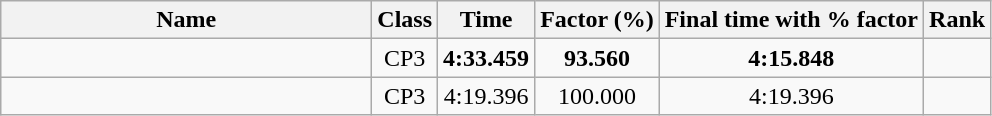<table class="wikitable" style="text-align:center;">
<tr>
<th style="width:15em">Name</th>
<th>Class</th>
<th>Time</th>
<th>Factor (%)</th>
<th>Final time with % factor</th>
<th>Rank</th>
</tr>
<tr>
<td align=left></td>
<td>CP3</td>
<td><strong>4:33.459</strong></td>
<td><strong>93.560</strong></td>
<td><strong>4:15.848</strong></td>
<td></td>
</tr>
<tr>
<td align=left></td>
<td>CP3</td>
<td>4:19.396</td>
<td>100.000</td>
<td>4:19.396</td>
<td></td>
</tr>
</table>
